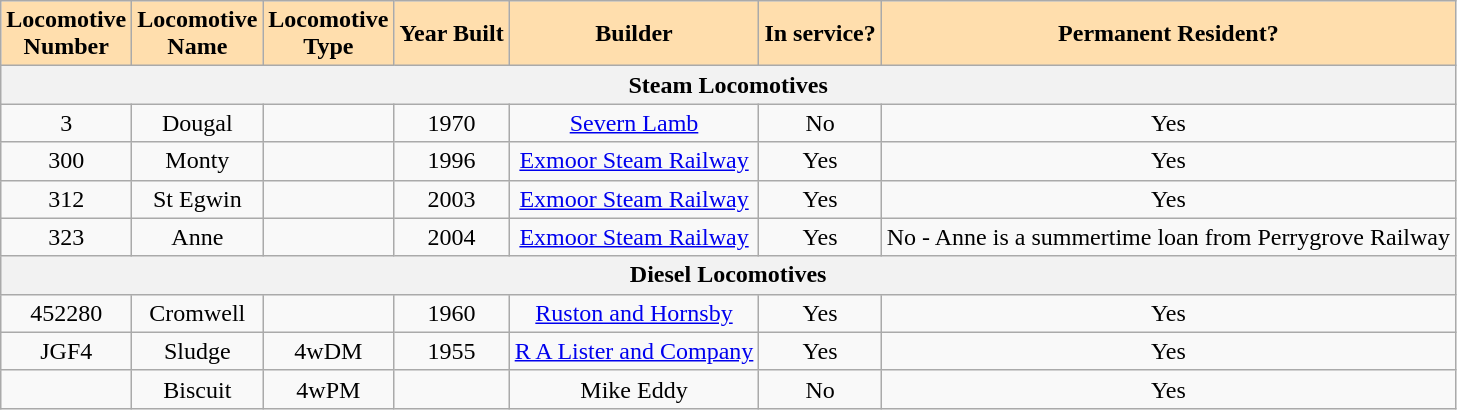<table class="wikitable">
<tr>
<th style="background:#ffdead;">Locomotive<br>Number</th>
<th style="background:#ffdead;">Locomotive<br>Name</th>
<th style="background:#ffdead;">Locomotive<br>Type</th>
<th style="background:#ffdead;">Year Built</th>
<th style="background:#ffdead;">Builder</th>
<th style="background:#ffdead;">In service?</th>
<th style="background:#ffdead;">Permanent Resident?</th>
</tr>
<tr>
<th colspan="7">Steam Locomotives</th>
</tr>
<tr>
<td align="center">3</td>
<td align="center">Dougal</td>
<td align="center"></td>
<td align="center">1970</td>
<td align="center"><a href='#'>Severn Lamb</a></td>
<td align="center">No </td>
<td align="center">Yes </td>
</tr>
<tr>
<td align="center">300</td>
<td align="center">Monty</td>
<td align="center"></td>
<td align="center">1996</td>
<td align="center"><a href='#'>Exmoor Steam Railway</a></td>
<td align="center">Yes </td>
<td align="center">Yes</td>
</tr>
<tr>
<td align="center">312</td>
<td align="center">St Egwin</td>
<td align="center"></td>
<td align="center">2003</td>
<td align="center"><a href='#'>Exmoor Steam Railway</a></td>
<td align="center">Yes </td>
<td align="center">Yes</td>
</tr>
<tr>
<td align="center">323</td>
<td align="center">Anne</td>
<td align="center"></td>
<td align="center">2004</td>
<td align="center"><a href='#'>Exmoor Steam Railway</a></td>
<td align="center">Yes </td>
<td align="center">No - Anne is a summertime loan from Perrygrove Railway</td>
</tr>
<tr>
<th colspan="7">Diesel Locomotives</th>
</tr>
<tr>
<td align="center">452280</td>
<td align="center">Cromwell</td>
<td align="center"></td>
<td align="center">1960</td>
<td align="center"><a href='#'>Ruston and Hornsby</a></td>
<td align="center">Yes </td>
<td align="center">Yes</td>
</tr>
<tr>
<td align="center">JGF4</td>
<td align="center">Sludge</td>
<td align="center">4wDM</td>
<td align="center">1955</td>
<td align="center"><a href='#'>R A Lister and Company</a></td>
<td align="center">Yes </td>
<td align="center">Yes</td>
</tr>
<tr>
<td align="center"></td>
<td align="center">Biscuit</td>
<td align="center">4wPM</td>
<td align="center"></td>
<td align="center">Mike Eddy</td>
<td align="center">No </td>
<td align="center">Yes</td>
</tr>
</table>
